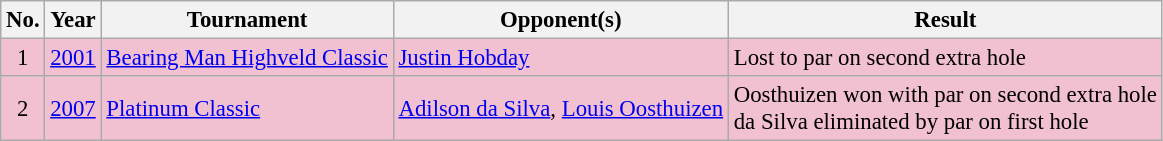<table class="wikitable" style="font-size:95%;">
<tr>
<th>No.</th>
<th>Year</th>
<th>Tournament</th>
<th>Opponent(s)</th>
<th>Result</th>
</tr>
<tr style="background:#F2C1D1;">
<td align=center>1</td>
<td><a href='#'>2001</a></td>
<td><a href='#'>Bearing Man Highveld Classic</a></td>
<td> <a href='#'>Justin Hobday</a></td>
<td>Lost to par on second extra hole</td>
</tr>
<tr style="background:#F2C1D1;">
<td align=center>2</td>
<td><a href='#'>2007</a></td>
<td><a href='#'>Platinum Classic</a></td>
<td> <a href='#'>Adilson da Silva</a>,  <a href='#'>Louis Oosthuizen</a></td>
<td>Oosthuizen won with par on second extra hole<br>da Silva eliminated by par on first hole</td>
</tr>
</table>
